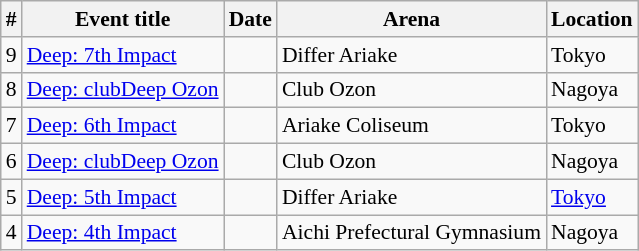<table class="sortable wikitable succession-box" style="font-size:90%;">
<tr>
<th scope="col">#</th>
<th scope="col">Event title</th>
<th scope="col">Date</th>
<th scope="col">Arena</th>
<th scope="col">Location</th>
</tr>
<tr>
<td align=center>9</td>
<td><a href='#'>Deep: 7th Impact</a></td>
<td></td>
<td>Differ Ariake</td>
<td>Tokyo</td>
</tr>
<tr>
<td align=center>8</td>
<td><a href='#'>Deep: clubDeep Ozon</a></td>
<td></td>
<td>Club Ozon</td>
<td>Nagoya</td>
</tr>
<tr>
<td align=center>7</td>
<td><a href='#'>Deep: 6th Impact</a></td>
<td></td>
<td>Ariake Coliseum</td>
<td>Tokyo</td>
</tr>
<tr>
<td align=center>6</td>
<td><a href='#'>Deep: clubDeep Ozon</a></td>
<td></td>
<td>Club Ozon</td>
<td>Nagoya</td>
</tr>
<tr>
<td align=center>5</td>
<td><a href='#'>Deep: 5th Impact</a></td>
<td></td>
<td>Differ Ariake</td>
<td><a href='#'>Tokyo</a></td>
</tr>
<tr>
<td align=center>4</td>
<td><a href='#'>Deep: 4th Impact</a></td>
<td></td>
<td>Aichi Prefectural Gymnasium</td>
<td>Nagoya</td>
</tr>
</table>
